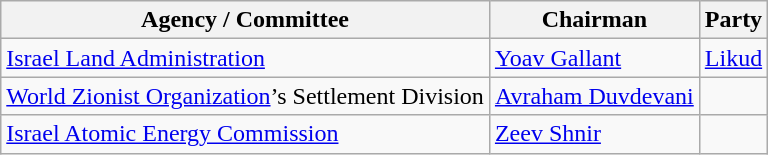<table class=wikitable>
<tr>
<th>Agency / Committee</th>
<th>Chairman</th>
<th>Party</th>
</tr>
<tr>
<td><a href='#'>Israel Land Administration</a></td>
<td><a href='#'>Yoav Gallant</a></td>
<td><a href='#'>Likud</a></td>
</tr>
<tr>
<td><a href='#'>World Zionist Organization</a>’s Settlement Division</td>
<td><a href='#'>Avraham Duvdevani</a></td>
<td></td>
</tr>
<tr>
<td><a href='#'>Israel Atomic Energy Commission</a></td>
<td><a href='#'>Zeev Shnir</a></td>
<td></td>
</tr>
</table>
